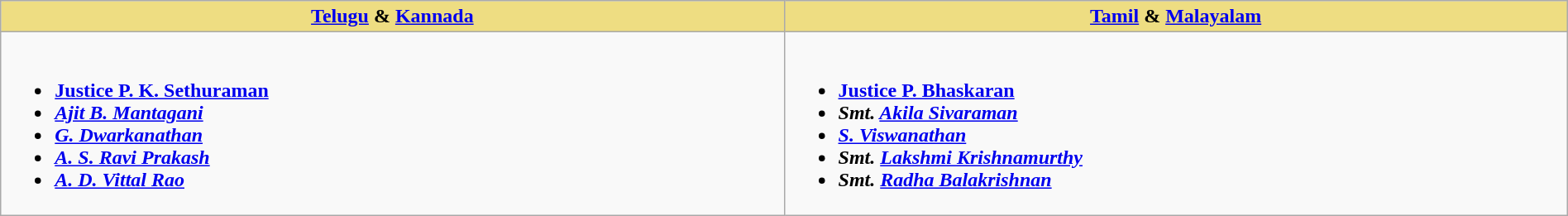<table class="wikitable" width=100% |>
<tr>
<th !  style="background:#eedd82; text-align:center; width:50%;"><a href='#'>Telugu</a> & <a href='#'>Kannada</a></th>
<th !  style="background:#eedd82; text-align:center; width:50%;"><a href='#'>Tamil</a> & <a href='#'>Malayalam</a></th>
</tr>
<tr>
<td valign="top"><br><ul><li><strong><a href='#'>Justice P. K. Sethuraman</a></strong></li><li><strong><em><a href='#'>Ajit B. Mantagani</a></em></strong></li><li><strong><em><a href='#'>G. Dwarkanathan</a></em></strong></li><li><strong><em><a href='#'>A. S. Ravi Prakash</a></em></strong></li><li><strong><em><a href='#'>A. D. Vittal Rao</a></em></strong></li></ul></td>
<td valign="top"><br><ul><li><strong><a href='#'>Justice P. Bhaskaran</a></strong></li><li><strong><em>Smt. <a href='#'>Akila Sivaraman</a></em></strong></li><li><strong><em><a href='#'>S. Viswanathan</a></em></strong></li><li><strong><em>Smt. <a href='#'>Lakshmi Krishnamurthy</a></em></strong></li><li><strong><em>Smt. <a href='#'>Radha Balakrishnan</a></em></strong></li></ul></td>
</tr>
</table>
